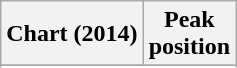<table class="wikitable sortable plainrowheaders" style="text-align:center">
<tr>
<th scope="col">Chart (2014)</th>
<th scope="col">Peak<br>position</th>
</tr>
<tr>
</tr>
<tr>
</tr>
</table>
